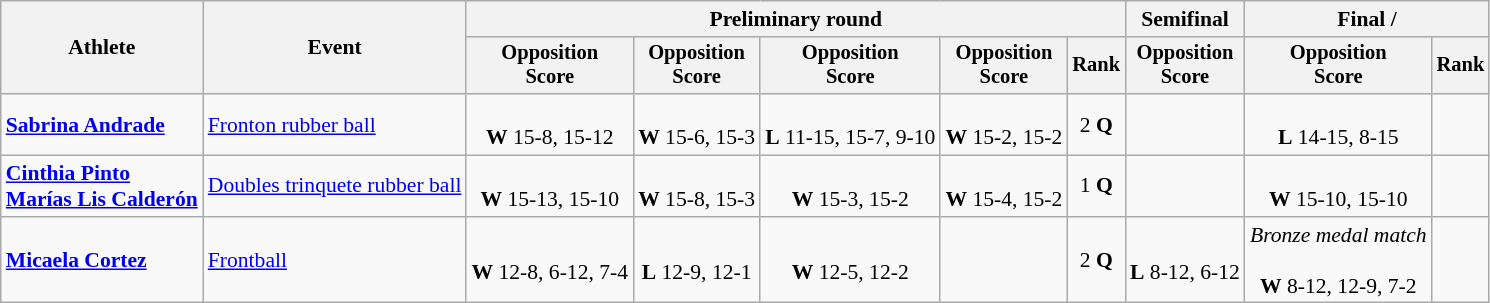<table class=wikitable style=font-size:90%;text-align:center>
<tr>
<th rowspan=2>Athlete</th>
<th rowspan=2>Event</th>
<th colspan=5>Preliminary round</th>
<th>Semifinal</th>
<th colspan=2>Final / </th>
</tr>
<tr style=font-size:95%>
<th>Opposition<br>Score</th>
<th>Opposition<br>Score</th>
<th>Opposition<br>Score</th>
<th>Opposition<br>Score</th>
<th>Rank</th>
<th>Opposition<br>Score</th>
<th>Opposition<br>Score</th>
<th>Rank</th>
</tr>
<tr align=center>
<td align=left><strong><a href='#'>Sabrina Andrade</a></strong></td>
<td align=left><a href='#'>Fronton rubber ball</a></td>
<td><br><strong>W</strong> 15-8, 15-12</td>
<td><br><strong>W</strong> 15-6, 15-3</td>
<td><br><strong>L</strong> 11-15, 15-7, 9-10</td>
<td><br><strong>W</strong> 15-2, 15-2</td>
<td>2 <strong>Q</strong></td>
<td></td>
<td><br><strong>L</strong> 14-15, 8-15</td>
<td></td>
</tr>
<tr align=center>
<td align=left><strong><a href='#'>Cinthia Pinto</a><br><a href='#'>Marías Lis Calderón</a></strong></td>
<td align=left><a href='#'>Doubles trinquete rubber ball</a></td>
<td><br><strong>W</strong> 15-13, 15-10</td>
<td><br><strong>W</strong> 15-8, 15-3</td>
<td><br><strong>W</strong> 15-3, 15-2</td>
<td><br><strong>W</strong> 15-4, 15-2</td>
<td>1 <strong>Q</strong></td>
<td></td>
<td><br><strong>W</strong> 15-10, 15-10</td>
<td></td>
</tr>
<tr align=center>
<td align=left><strong><a href='#'>Micaela Cortez</a></strong></td>
<td align=left><a href='#'>Frontball</a></td>
<td><br><strong>W</strong> 12-8, 6-12, 7-4</td>
<td><br><strong>L</strong> 12-9, 12-1</td>
<td><br><strong>W</strong> 12-5, 12-2</td>
<td></td>
<td>2 <strong>Q</strong></td>
<td><br><strong>L</strong> 8-12, 6-12</td>
<td><em>Bronze medal match</em><br><br><strong>W</strong> 8-12, 12-9, 7-2</td>
<td></td>
</tr>
</table>
